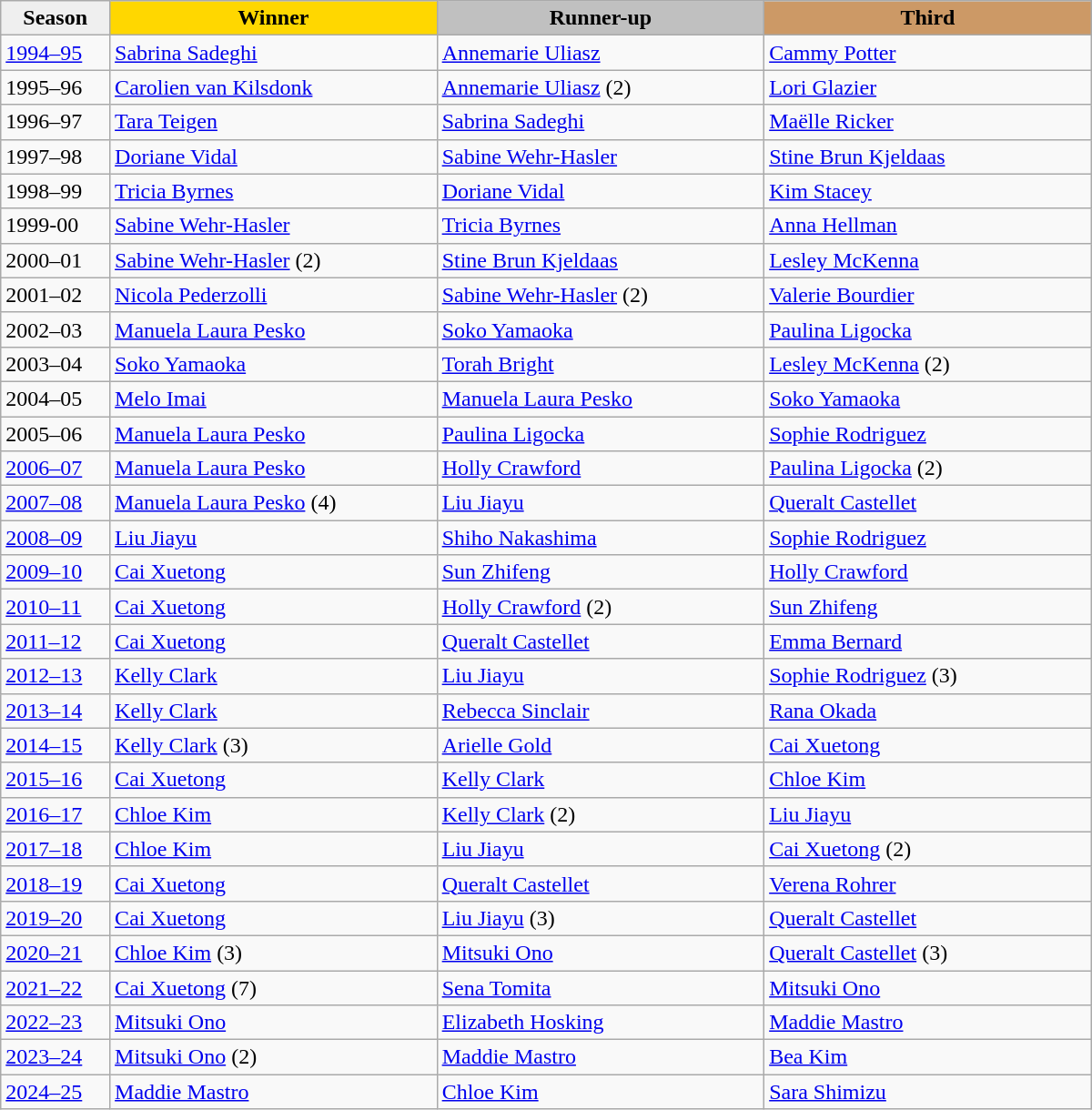<table class="wikitable sortable" style="width:800px;">
<tr>
<th style="width:10%; background:#efefef;">Season</th>
<th style="width:30%; background:gold">Winner</th>
<th style="width:30%; background:silver">Runner-up</th>
<th style="width:30%; background:#CC9966">Third</th>
</tr>
<tr>
<td><a href='#'>1994–95</a></td>
<td> <a href='#'>Sabrina Sadeghi</a></td>
<td> <a href='#'>Annemarie Uliasz</a></td>
<td> <a href='#'>Cammy Potter</a></td>
</tr>
<tr>
<td>1995–96</td>
<td> <a href='#'>Carolien van Kilsdonk</a></td>
<td> <a href='#'>Annemarie Uliasz</a> (2)</td>
<td> <a href='#'>Lori Glazier</a></td>
</tr>
<tr>
<td>1996–97</td>
<td> <a href='#'>Tara Teigen</a></td>
<td> <a href='#'>Sabrina Sadeghi</a></td>
<td> <a href='#'>Maëlle Ricker</a></td>
</tr>
<tr>
<td>1997–98</td>
<td> <a href='#'>Doriane Vidal</a></td>
<td> <a href='#'>Sabine Wehr-Hasler</a></td>
<td> <a href='#'>Stine Brun Kjeldaas</a></td>
</tr>
<tr>
<td>1998–99</td>
<td> <a href='#'>Tricia Byrnes</a></td>
<td> <a href='#'>Doriane Vidal</a></td>
<td> <a href='#'>Kim Stacey</a></td>
</tr>
<tr>
<td>1999-00</td>
<td> <a href='#'>Sabine Wehr-Hasler</a></td>
<td> <a href='#'>Tricia Byrnes</a></td>
<td> <a href='#'>Anna Hellman</a></td>
</tr>
<tr>
<td>2000–01</td>
<td> <a href='#'>Sabine Wehr-Hasler</a> (2)</td>
<td> <a href='#'>Stine Brun Kjeldaas</a></td>
<td> <a href='#'>Lesley McKenna</a></td>
</tr>
<tr>
<td>2001–02</td>
<td> <a href='#'>Nicola Pederzolli</a></td>
<td> <a href='#'>Sabine Wehr-Hasler</a> (2)</td>
<td> <a href='#'>Valerie Bourdier</a></td>
</tr>
<tr>
<td>2002–03</td>
<td> <a href='#'>Manuela Laura Pesko</a></td>
<td> <a href='#'>Soko Yamaoka</a></td>
<td> <a href='#'>Paulina Ligocka</a></td>
</tr>
<tr>
<td>2003–04</td>
<td> <a href='#'>Soko Yamaoka</a></td>
<td> <a href='#'>Torah Bright</a></td>
<td> <a href='#'>Lesley McKenna</a> (2)</td>
</tr>
<tr>
<td>2004–05</td>
<td> <a href='#'>Melo Imai</a></td>
<td> <a href='#'>Manuela Laura Pesko</a></td>
<td> <a href='#'>Soko Yamaoka</a></td>
</tr>
<tr>
<td>2005–06</td>
<td> <a href='#'>Manuela Laura Pesko</a></td>
<td> <a href='#'>Paulina Ligocka</a></td>
<td> <a href='#'>Sophie Rodriguez</a></td>
</tr>
<tr>
<td><a href='#'>2006–07</a></td>
<td> <a href='#'>Manuela Laura Pesko</a></td>
<td> <a href='#'>Holly Crawford</a></td>
<td> <a href='#'>Paulina Ligocka</a> (2)</td>
</tr>
<tr>
<td><a href='#'>2007–08</a></td>
<td> <a href='#'>Manuela Laura Pesko</a> (4)</td>
<td> <a href='#'>Liu Jiayu</a></td>
<td> <a href='#'>Queralt Castellet</a></td>
</tr>
<tr>
<td><a href='#'>2008–09</a></td>
<td> <a href='#'>Liu Jiayu</a></td>
<td> <a href='#'>Shiho Nakashima</a></td>
<td> <a href='#'>Sophie Rodriguez</a></td>
</tr>
<tr>
<td><a href='#'>2009–10</a></td>
<td> <a href='#'>Cai Xuetong</a></td>
<td> <a href='#'>Sun Zhifeng</a></td>
<td> <a href='#'>Holly Crawford</a></td>
</tr>
<tr>
<td><a href='#'>2010–11</a></td>
<td> <a href='#'>Cai Xuetong</a></td>
<td> <a href='#'>Holly Crawford</a> (2)</td>
<td> <a href='#'>Sun Zhifeng</a></td>
</tr>
<tr>
<td><a href='#'>2011–12</a></td>
<td> <a href='#'>Cai Xuetong</a></td>
<td> <a href='#'>Queralt Castellet</a></td>
<td> <a href='#'>Emma Bernard</a></td>
</tr>
<tr>
<td><a href='#'>2012–13</a></td>
<td> <a href='#'>Kelly Clark</a></td>
<td> <a href='#'>Liu Jiayu</a></td>
<td> <a href='#'>Sophie Rodriguez</a> (3)</td>
</tr>
<tr>
<td><a href='#'>2013–14</a></td>
<td> <a href='#'>Kelly Clark</a></td>
<td> <a href='#'>Rebecca Sinclair</a></td>
<td> <a href='#'>Rana Okada</a></td>
</tr>
<tr>
<td><a href='#'>2014–15</a></td>
<td> <a href='#'>Kelly Clark</a> (3)</td>
<td> <a href='#'>Arielle Gold</a></td>
<td> <a href='#'>Cai Xuetong</a></td>
</tr>
<tr>
<td><a href='#'>2015–16</a></td>
<td> <a href='#'>Cai Xuetong</a></td>
<td> <a href='#'>Kelly Clark</a></td>
<td> <a href='#'>Chloe Kim</a></td>
</tr>
<tr>
<td><a href='#'>2016–17</a></td>
<td> <a href='#'>Chloe Kim</a></td>
<td> <a href='#'>Kelly Clark</a> (2)</td>
<td> <a href='#'>Liu Jiayu</a></td>
</tr>
<tr>
<td><a href='#'>2017–18</a></td>
<td> <a href='#'>Chloe Kim</a></td>
<td> <a href='#'>Liu Jiayu</a></td>
<td> <a href='#'>Cai Xuetong</a> (2)</td>
</tr>
<tr>
<td><a href='#'>2018–19</a></td>
<td> <a href='#'>Cai Xuetong</a></td>
<td> <a href='#'>Queralt Castellet</a></td>
<td> <a href='#'>Verena Rohrer</a></td>
</tr>
<tr>
<td><a href='#'>2019–20</a></td>
<td> <a href='#'>Cai Xuetong</a></td>
<td> <a href='#'>Liu Jiayu</a> (3)</td>
<td> <a href='#'>Queralt Castellet</a></td>
</tr>
<tr>
<td><a href='#'>2020–21</a></td>
<td> <a href='#'>Chloe Kim</a> (3)</td>
<td> <a href='#'>Mitsuki Ono</a></td>
<td> <a href='#'>Queralt Castellet</a> (3)</td>
</tr>
<tr>
<td><a href='#'>2021–22</a></td>
<td> <a href='#'>Cai Xuetong</a> (7)</td>
<td> <a href='#'>Sena Tomita</a></td>
<td> <a href='#'>Mitsuki Ono</a></td>
</tr>
<tr>
<td><a href='#'>2022–23</a></td>
<td> <a href='#'>Mitsuki Ono</a></td>
<td> <a href='#'>Elizabeth Hosking</a></td>
<td> <a href='#'>Maddie Mastro</a></td>
</tr>
<tr>
<td><a href='#'>2023–24</a></td>
<td> <a href='#'>Mitsuki Ono</a> (2)</td>
<td> <a href='#'>Maddie Mastro</a></td>
<td> <a href='#'>Bea Kim</a></td>
</tr>
<tr>
<td><a href='#'>2024–25</a></td>
<td> <a href='#'>Maddie Mastro</a></td>
<td> <a href='#'>Chloe Kim</a></td>
<td> <a href='#'>Sara Shimizu</a></td>
</tr>
</table>
